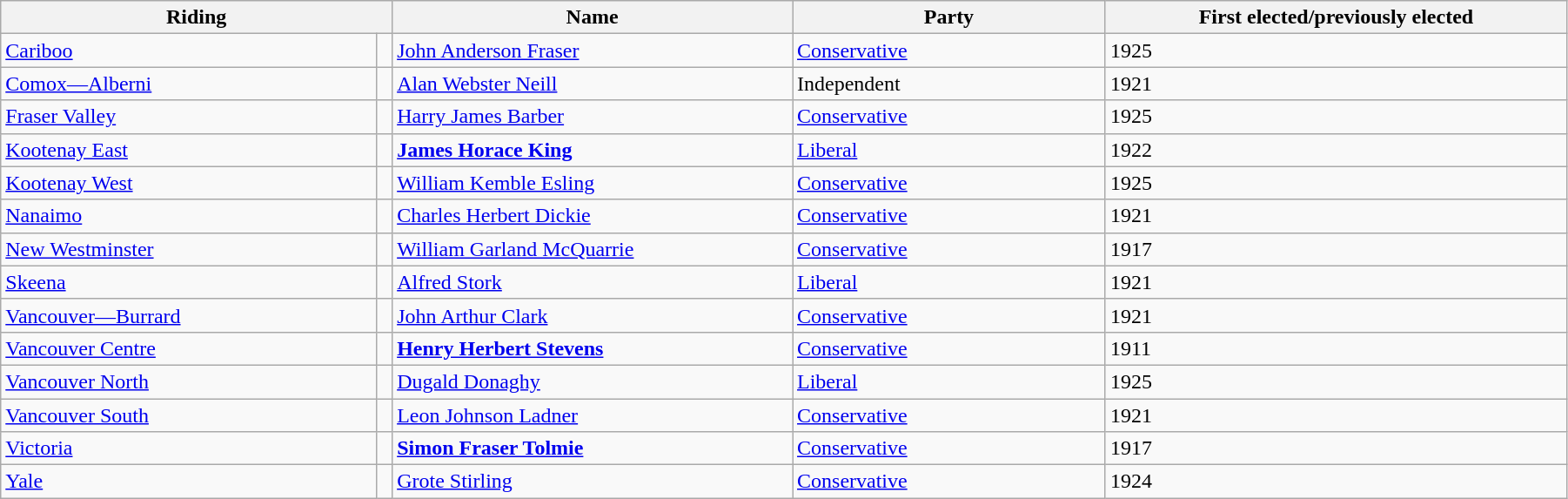<table class="wikitable" width=95%>
<tr>
<th colspan=2 width=25%>Riding</th>
<th>Name</th>
<th width=20%>Party</th>
<th>First elected/previously elected</th>
</tr>
<tr>
<td width=24%><a href='#'>Cariboo</a></td>
<td></td>
<td><a href='#'>John Anderson Fraser</a></td>
<td><a href='#'>Conservative</a></td>
<td>1925</td>
</tr>
<tr>
<td><a href='#'>Comox—Alberni</a></td>
<td></td>
<td><a href='#'>Alan Webster Neill</a></td>
<td>Independent</td>
<td>1921</td>
</tr>
<tr>
<td><a href='#'>Fraser Valley</a></td>
<td></td>
<td><a href='#'>Harry James Barber</a></td>
<td><a href='#'>Conservative</a></td>
<td>1925</td>
</tr>
<tr>
<td><a href='#'>Kootenay East</a></td>
<td></td>
<td><strong><a href='#'>James Horace King</a></strong></td>
<td><a href='#'>Liberal</a></td>
<td>1922</td>
</tr>
<tr>
<td><a href='#'>Kootenay West</a></td>
<td></td>
<td><a href='#'>William Kemble Esling</a></td>
<td><a href='#'>Conservative</a></td>
<td>1925</td>
</tr>
<tr>
<td><a href='#'>Nanaimo</a></td>
<td></td>
<td><a href='#'>Charles Herbert Dickie</a></td>
<td><a href='#'>Conservative</a></td>
<td>1921</td>
</tr>
<tr>
<td><a href='#'>New Westminster</a></td>
<td></td>
<td><a href='#'>William Garland McQuarrie</a></td>
<td><a href='#'>Conservative</a></td>
<td>1917</td>
</tr>
<tr>
<td><a href='#'>Skeena</a></td>
<td></td>
<td><a href='#'>Alfred Stork</a></td>
<td><a href='#'>Liberal</a></td>
<td>1921</td>
</tr>
<tr>
<td><a href='#'>Vancouver—Burrard</a></td>
<td></td>
<td><a href='#'>John Arthur Clark</a></td>
<td><a href='#'>Conservative</a></td>
<td>1921</td>
</tr>
<tr>
<td><a href='#'>Vancouver Centre</a></td>
<td></td>
<td><strong><a href='#'>Henry Herbert Stevens</a></strong></td>
<td><a href='#'>Conservative</a></td>
<td>1911</td>
</tr>
<tr>
<td><a href='#'>Vancouver North</a></td>
<td></td>
<td><a href='#'>Dugald Donaghy</a></td>
<td><a href='#'>Liberal</a></td>
<td>1925</td>
</tr>
<tr>
<td><a href='#'>Vancouver South</a></td>
<td></td>
<td><a href='#'>Leon Johnson Ladner</a></td>
<td><a href='#'>Conservative</a></td>
<td>1921</td>
</tr>
<tr>
<td><a href='#'>Victoria</a></td>
<td></td>
<td><strong><a href='#'>Simon Fraser Tolmie</a></strong></td>
<td><a href='#'>Conservative</a></td>
<td>1917</td>
</tr>
<tr>
<td><a href='#'>Yale</a></td>
<td></td>
<td><a href='#'>Grote Stirling</a></td>
<td><a href='#'>Conservative</a></td>
<td>1924</td>
</tr>
</table>
